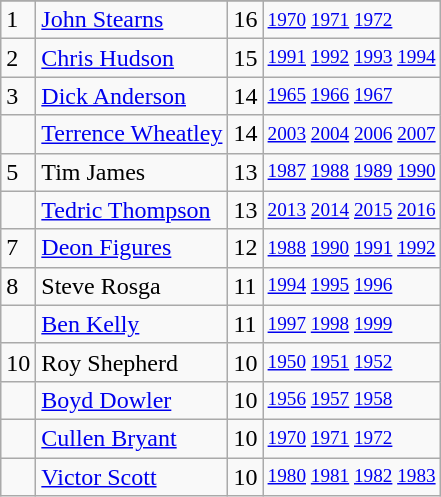<table class="wikitable">
<tr>
</tr>
<tr>
<td>1</td>
<td><a href='#'>John Stearns</a></td>
<td>16</td>
<td style="font-size:80%;"><a href='#'>1970</a> <a href='#'>1971</a> <a href='#'>1972</a></td>
</tr>
<tr>
<td>2</td>
<td><a href='#'>Chris Hudson</a></td>
<td>15</td>
<td style="font-size:80%;"><a href='#'>1991</a> <a href='#'>1992</a> <a href='#'>1993</a> <a href='#'>1994</a></td>
</tr>
<tr>
<td>3</td>
<td><a href='#'>Dick Anderson</a></td>
<td>14</td>
<td style="font-size:80%;"><a href='#'>1965</a> <a href='#'>1966</a> <a href='#'>1967</a></td>
</tr>
<tr>
<td></td>
<td><a href='#'>Terrence Wheatley</a></td>
<td>14</td>
<td style="font-size:80%;"><a href='#'>2003</a> <a href='#'>2004</a> <a href='#'>2006</a> <a href='#'>2007</a></td>
</tr>
<tr>
<td>5</td>
<td>Tim James</td>
<td>13</td>
<td style="font-size:80%;"><a href='#'>1987</a> <a href='#'>1988</a> <a href='#'>1989</a> <a href='#'>1990</a></td>
</tr>
<tr>
<td></td>
<td><a href='#'>Tedric Thompson</a></td>
<td>13</td>
<td style="font-size:80%;"><a href='#'>2013</a> <a href='#'>2014</a> <a href='#'>2015</a> <a href='#'>2016</a></td>
</tr>
<tr>
<td>7</td>
<td><a href='#'>Deon Figures</a></td>
<td>12</td>
<td style="font-size:80%;"><a href='#'>1988</a> <a href='#'>1990</a> <a href='#'>1991</a> <a href='#'>1992</a></td>
</tr>
<tr>
<td>8</td>
<td>Steve Rosga</td>
<td>11</td>
<td style="font-size:80%;"><a href='#'>1994</a> <a href='#'>1995</a> <a href='#'>1996</a></td>
</tr>
<tr>
<td></td>
<td><a href='#'>Ben Kelly</a></td>
<td>11</td>
<td style="font-size:80%;"><a href='#'>1997</a> <a href='#'>1998</a> <a href='#'>1999</a></td>
</tr>
<tr>
<td>10</td>
<td>Roy Shepherd</td>
<td>10</td>
<td style="font-size:80%;"><a href='#'>1950</a> <a href='#'>1951</a> <a href='#'>1952</a></td>
</tr>
<tr>
<td></td>
<td><a href='#'>Boyd Dowler</a></td>
<td>10</td>
<td style="font-size:80%;"><a href='#'>1956</a> <a href='#'>1957</a> <a href='#'>1958</a></td>
</tr>
<tr>
<td></td>
<td><a href='#'>Cullen Bryant</a></td>
<td>10</td>
<td style="font-size:80%;"><a href='#'>1970</a> <a href='#'>1971</a> <a href='#'>1972</a></td>
</tr>
<tr>
<td></td>
<td><a href='#'>Victor Scott</a></td>
<td>10</td>
<td style="font-size:80%;"><a href='#'>1980</a> <a href='#'>1981</a> <a href='#'>1982</a> <a href='#'>1983</a></td>
</tr>
</table>
